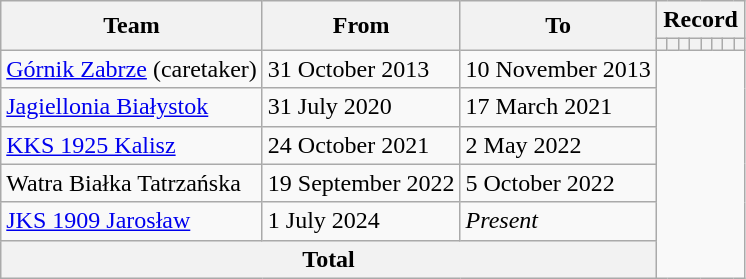<table class="wikitable" style="text-align: center;">
<tr>
<th rowspan="2">Team</th>
<th rowspan="2">From</th>
<th rowspan="2">To</th>
<th colspan="8">Record</th>
</tr>
<tr>
<th></th>
<th></th>
<th></th>
<th></th>
<th></th>
<th></th>
<th></th>
<th></th>
</tr>
<tr>
<td align=left><a href='#'>Górnik Zabrze</a> (caretaker)</td>
<td align=left>31 October 2013</td>
<td align=left>10 November 2013<br></td>
</tr>
<tr>
<td align=left><a href='#'>Jagiellonia Białystok</a></td>
<td align=left>31 July 2020</td>
<td align=left>17 March 2021<br></td>
</tr>
<tr>
<td align=left><a href='#'>KKS 1925 Kalisz</a></td>
<td align=left>24 October 2021</td>
<td align=left>2 May 2022<br></td>
</tr>
<tr>
<td align=left>Watra Białka Tatrzańska</td>
<td align=left>19 September 2022</td>
<td align=left>5 October 2022<br></td>
</tr>
<tr>
<td align=left><a href='#'>JKS 1909 Jarosław</a></td>
<td align=left>1 July 2024</td>
<td align=left><em>Present</em><br></td>
</tr>
<tr>
<th colspan="3">Total<br></th>
</tr>
</table>
